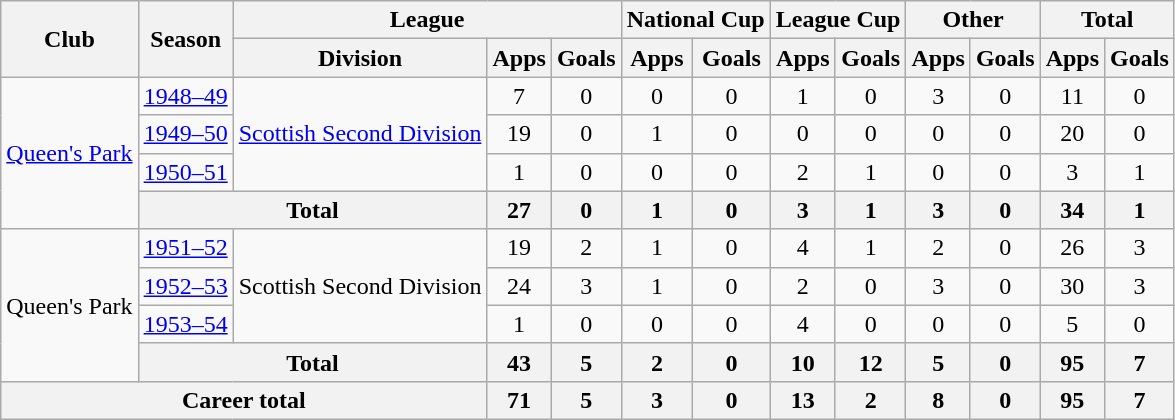<table class="wikitable" style="text-align: center;">
<tr>
<th rowspan="2">Club</th>
<th rowspan="2">Season</th>
<th colspan="3">League</th>
<th colspan="2">National Cup</th>
<th colspan="2">League Cup</th>
<th colspan="2">Other</th>
<th colspan="2">Total</th>
</tr>
<tr>
<th>Division</th>
<th>Apps</th>
<th>Goals</th>
<th>Apps</th>
<th>Goals</th>
<th>Apps</th>
<th>Goals</th>
<th>Apps</th>
<th>Goals</th>
<th>Apps</th>
<th>Goals</th>
</tr>
<tr>
<td rowspan="4"><a href='#'>Queen's Park</a></td>
<td><a href='#'>1948–49</a></td>
<td rowspan="3"><a href='#'>Scottish Second Division</a></td>
<td>7</td>
<td>0</td>
<td>0</td>
<td>0</td>
<td>1</td>
<td>0</td>
<td>3</td>
<td>0</td>
<td>11</td>
<td>0</td>
</tr>
<tr>
<td><a href='#'>1949–50</a></td>
<td>19</td>
<td>0</td>
<td>1</td>
<td>0</td>
<td>0</td>
<td>0</td>
<td>0</td>
<td>0</td>
<td>20</td>
<td>0</td>
</tr>
<tr>
<td><a href='#'>1950–51</a></td>
<td>1</td>
<td>0</td>
<td>0</td>
<td>0</td>
<td>2</td>
<td>1</td>
<td>0</td>
<td>0</td>
<td>3</td>
<td>1</td>
</tr>
<tr>
<th colspan="2">Total</th>
<th>27</th>
<th>0</th>
<th>1</th>
<th>0</th>
<th>3</th>
<th>1</th>
<th>3</th>
<th>0</th>
<th>34</th>
<th>1</th>
</tr>
<tr>
<td rowspan="4">Queen's Park</td>
<td><a href='#'>1951–52</a></td>
<td rowspan="3">Scottish Second Division</td>
<td>19</td>
<td>2</td>
<td>1</td>
<td>0</td>
<td>4</td>
<td>1</td>
<td>2</td>
<td>0</td>
<td>26</td>
<td>3</td>
</tr>
<tr>
<td><a href='#'>1952–53</a></td>
<td>24</td>
<td>3</td>
<td>1</td>
<td>0</td>
<td>2</td>
<td>0</td>
<td>3</td>
<td>0</td>
<td>30</td>
<td>3</td>
</tr>
<tr>
<td><a href='#'>1953–54</a></td>
<td>1</td>
<td>0</td>
<td>0</td>
<td>0</td>
<td>4</td>
<td>0</td>
<td>0</td>
<td>0</td>
<td>5</td>
<td>0</td>
</tr>
<tr>
<th colspan="2">Total</th>
<th>43</th>
<th>5</th>
<th>2</th>
<th>0</th>
<th>10</th>
<th>12</th>
<th>5</th>
<th>0</th>
<th>95</th>
<th>7</th>
</tr>
<tr>
<th colspan="3">Career total</th>
<th>71</th>
<th>5</th>
<th>3</th>
<th>0</th>
<th>13</th>
<th>2</th>
<th>8</th>
<th>0</th>
<th>95</th>
<th>7</th>
</tr>
</table>
